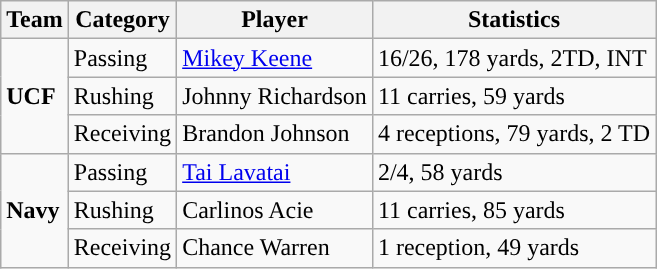<table class="wikitable" style="float: left;">
<tr>
<th>Team</th>
<th>Category</th>
<th>Player</th>
<th>Statistics</th>
</tr>
<tr>
<td rowspan=3><strong>UCF</strong></td>
<td>Passing</td>
<td><a href='#'>Mikey Keene</a></td>
<td>16/26, 178 yards, 2TD, INT</td>
</tr>
<tr>
<td>Rushing</td>
<td>Johnny Richardson</td>
<td>11 carries, 59 yards</td>
</tr>
<tr>
<td>Receiving</td>
<td>Brandon Johnson</td>
<td>4 receptions, 79 yards, 2 TD</td>
</tr>
<tr>
<td rowspan=3><strong>Navy</strong></td>
<td>Passing</td>
<td><a href='#'>Tai Lavatai</a></td>
<td>2/4, 58 yards</td>
</tr>
<tr>
<td>Rushing</td>
<td>Carlinos Acie</td>
<td>11 carries, 85 yards</td>
</tr>
<tr>
<td>Receiving</td>
<td>Chance Warren</td>
<td>1 reception, 49 yards</td>
</tr>
</table>
